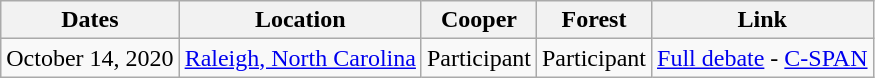<table class="wikitable" style="text-align:center">
<tr>
<th>Dates</th>
<th>Location</th>
<th>Cooper</th>
<th>Forest</th>
<th>Link</th>
</tr>
<tr>
<td>October 14, 2020</td>
<td><a href='#'>Raleigh, North Carolina</a></td>
<td>Participant</td>
<td>Participant</td>
<td align="left"><a href='#'>Full debate</a> - <a href='#'>C-SPAN</a></td>
</tr>
</table>
